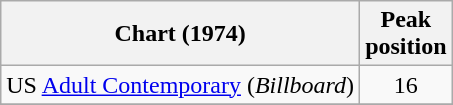<table class="wikitable">
<tr>
<th>Chart (1974)</th>
<th>Peak<br>position</th>
</tr>
<tr>
<td>US <a href='#'>Adult Contemporary</a> (<em>Billboard</em>)</td>
<td style="text-align:center;">16</td>
</tr>
<tr>
</tr>
</table>
